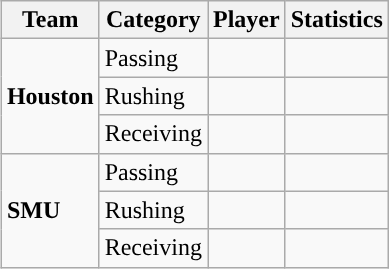<table class="wikitable" style="float: right;">
<tr>
<th>Team</th>
<th>Category</th>
<th>Player</th>
<th>Statistics</th>
</tr>
<tr>
<td rowspan=3><strong>Houston</strong></td>
<td>Passing</td>
<td></td>
<td></td>
</tr>
<tr>
<td>Rushing</td>
<td></td>
<td></td>
</tr>
<tr>
<td>Receiving</td>
<td></td>
<td></td>
</tr>
<tr>
<td rowspan=3><strong>SMU</strong></td>
<td>Passing</td>
<td></td>
<td></td>
</tr>
<tr>
<td>Rushing</td>
<td></td>
<td></td>
</tr>
<tr>
<td>Receiving</td>
<td></td>
<td></td>
</tr>
</table>
